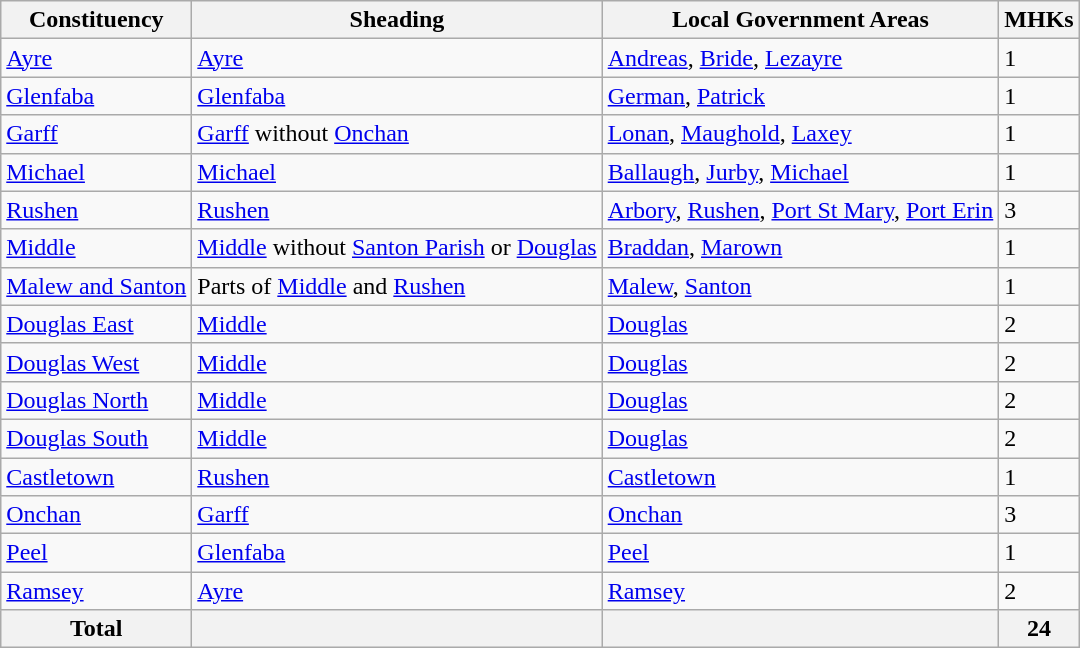<table class="wikitable">
<tr>
<th>Constituency</th>
<th>Sheading</th>
<th>Local Government Areas</th>
<th>MHKs</th>
</tr>
<tr>
<td><a href='#'>Ayre</a></td>
<td><a href='#'>Ayre</a></td>
<td><a href='#'>Andreas</a>, <a href='#'>Bride</a>, <a href='#'>Lezayre</a></td>
<td>1</td>
</tr>
<tr>
<td><a href='#'>Glenfaba</a></td>
<td><a href='#'>Glenfaba</a></td>
<td><a href='#'>German</a>, <a href='#'>Patrick</a></td>
<td>1</td>
</tr>
<tr>
<td><a href='#'>Garff</a></td>
<td><a href='#'>Garff</a> without <a href='#'>Onchan</a></td>
<td><a href='#'>Lonan</a>, <a href='#'>Maughold</a>, <a href='#'>Laxey</a></td>
<td>1</td>
</tr>
<tr>
<td><a href='#'>Michael</a></td>
<td><a href='#'>Michael</a></td>
<td><a href='#'>Ballaugh</a>, <a href='#'>Jurby</a>, <a href='#'>Michael</a></td>
<td>1</td>
</tr>
<tr>
<td><a href='#'>Rushen</a></td>
<td><a href='#'>Rushen</a></td>
<td><a href='#'>Arbory</a>, <a href='#'>Rushen</a>, <a href='#'>Port St Mary</a>, <a href='#'>Port Erin</a></td>
<td>3</td>
</tr>
<tr>
<td><a href='#'>Middle</a></td>
<td><a href='#'>Middle</a> without <a href='#'>Santon Parish</a> or <a href='#'>Douglas</a></td>
<td><a href='#'>Braddan</a>, <a href='#'>Marown</a></td>
<td>1</td>
</tr>
<tr>
<td><a href='#'>Malew and Santon</a></td>
<td>Parts of <a href='#'>Middle</a> and <a href='#'>Rushen</a></td>
<td><a href='#'>Malew</a>, <a href='#'>Santon</a></td>
<td>1</td>
</tr>
<tr>
<td><a href='#'>Douglas East</a></td>
<td><a href='#'>Middle</a></td>
<td><a href='#'>Douglas</a></td>
<td>2</td>
</tr>
<tr>
<td><a href='#'>Douglas West</a></td>
<td><a href='#'>Middle</a></td>
<td><a href='#'>Douglas</a></td>
<td>2</td>
</tr>
<tr>
<td><a href='#'>Douglas North</a></td>
<td><a href='#'>Middle</a></td>
<td><a href='#'>Douglas</a></td>
<td>2</td>
</tr>
<tr>
<td><a href='#'>Douglas South</a></td>
<td><a href='#'>Middle</a></td>
<td><a href='#'>Douglas</a></td>
<td>2</td>
</tr>
<tr>
<td><a href='#'>Castletown</a></td>
<td><a href='#'>Rushen</a></td>
<td><a href='#'>Castletown</a></td>
<td>1</td>
</tr>
<tr>
<td><a href='#'>Onchan</a></td>
<td><a href='#'>Garff</a></td>
<td><a href='#'>Onchan</a></td>
<td>3</td>
</tr>
<tr>
<td><a href='#'>Peel</a></td>
<td><a href='#'>Glenfaba</a></td>
<td><a href='#'>Peel</a></td>
<td>1</td>
</tr>
<tr>
<td><a href='#'>Ramsey</a></td>
<td><a href='#'>Ayre</a></td>
<td><a href='#'>Ramsey</a></td>
<td>2</td>
</tr>
<tr>
<th>Total</th>
<th></th>
<th></th>
<th>24</th>
</tr>
</table>
